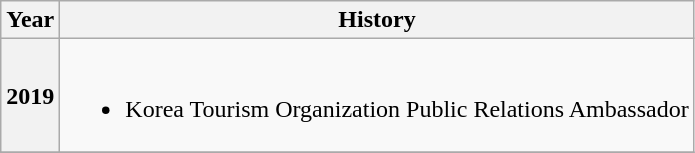<table class="wikitable plainrowheaders">
<tr>
<th scope="col">Year</th>
<th scope="col">History</th>
</tr>
<tr>
<th scope="row">2019</th>
<td><br><ul><li>Korea Tourism Organization Public Relations Ambassador</li></ul></td>
</tr>
<tr>
</tr>
</table>
